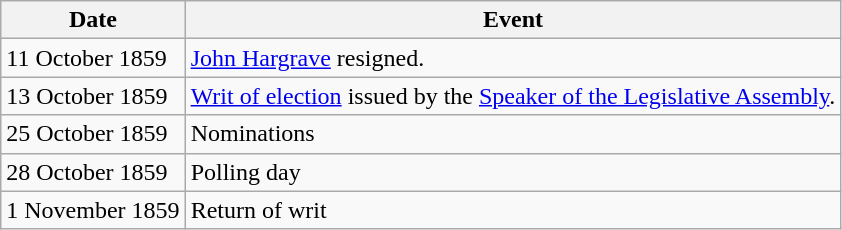<table class="wikitable">
<tr>
<th>Date</th>
<th>Event</th>
</tr>
<tr>
<td>11 October 1859</td>
<td><a href='#'>John Hargrave</a> resigned.</td>
</tr>
<tr>
<td>13 October 1859</td>
<td><a href='#'>Writ of election</a> issued by the <a href='#'>Speaker of the Legislative Assembly</a>.</td>
</tr>
<tr>
<td>25 October 1859</td>
<td>Nominations</td>
</tr>
<tr>
<td>28 October 1859</td>
<td>Polling day</td>
</tr>
<tr>
<td>1 November 1859</td>
<td>Return of writ</td>
</tr>
</table>
